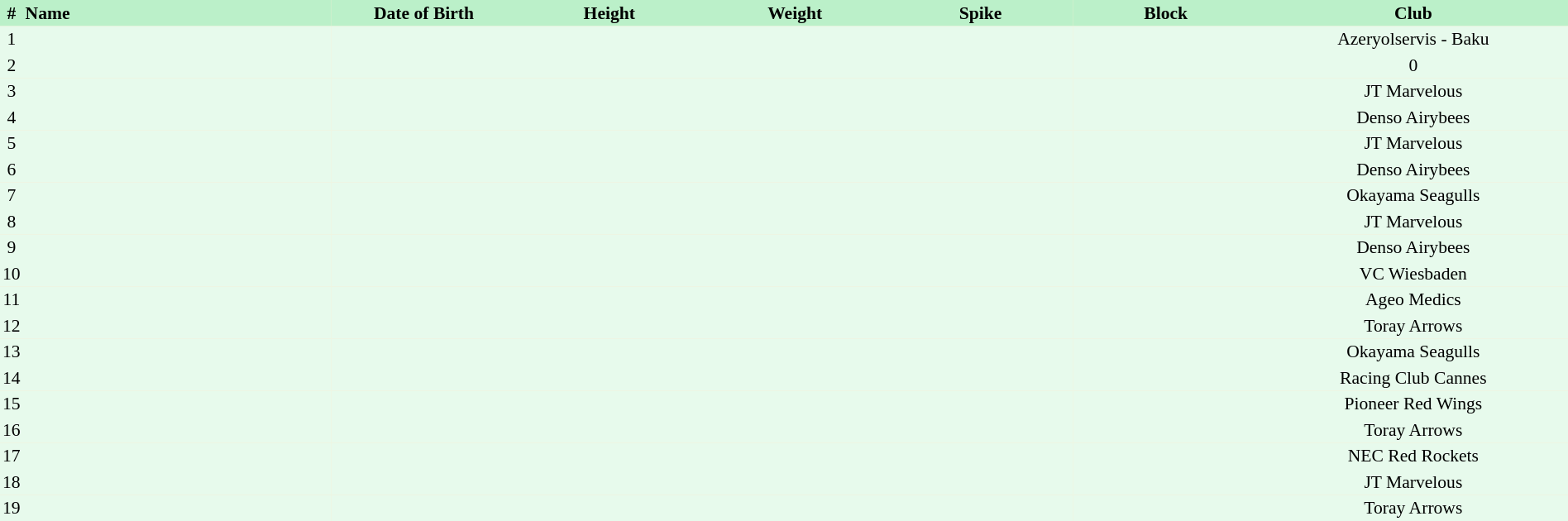<table border=0 cellpadding=2 cellspacing=0  |- bgcolor=#FFECCE style="text-align:center; font-size:90%; width:100%">
<tr bgcolor=#BBF0C9>
<th>#</th>
<th align=left width=20%>Name</th>
<th width=12%>Date of Birth</th>
<th width=12%>Height</th>
<th width=12%>Weight</th>
<th width=12%>Spike</th>
<th width=12%>Block</th>
<th width=20%>Club</th>
</tr>
<tr bgcolor=#E7FAEC>
<td>1</td>
<td align=left></td>
<td align=right></td>
<td></td>
<td></td>
<td></td>
<td></td>
<td>Azeryolservis - Baku</td>
</tr>
<tr bgcolor=#E7FAEC>
<td>2</td>
<td align=left></td>
<td align=right></td>
<td></td>
<td></td>
<td></td>
<td></td>
<td>0</td>
</tr>
<tr bgcolor=#E7FAEC>
<td>3</td>
<td align=left></td>
<td align=right></td>
<td></td>
<td></td>
<td></td>
<td></td>
<td>JT Marvelous</td>
</tr>
<tr bgcolor=#E7FAEC>
<td>4</td>
<td align=left></td>
<td align=right></td>
<td></td>
<td></td>
<td></td>
<td></td>
<td>Denso Airybees</td>
</tr>
<tr bgcolor=#E7FAEC>
<td>5</td>
<td align=left></td>
<td align=right></td>
<td></td>
<td></td>
<td></td>
<td></td>
<td>JT Marvelous</td>
</tr>
<tr bgcolor=#E7FAEC>
<td>6</td>
<td align=left></td>
<td align=right></td>
<td></td>
<td></td>
<td></td>
<td></td>
<td>Denso Airybees</td>
</tr>
<tr bgcolor=#E7FAEC>
<td>7</td>
<td align=left></td>
<td align=right></td>
<td></td>
<td></td>
<td></td>
<td></td>
<td>Okayama Seagulls</td>
</tr>
<tr bgcolor=#E7FAEC>
<td>8</td>
<td align=left></td>
<td align=right></td>
<td></td>
<td></td>
<td></td>
<td></td>
<td>JT Marvelous</td>
</tr>
<tr bgcolor=#E7FAEC>
<td>9</td>
<td align=left></td>
<td align=right></td>
<td></td>
<td></td>
<td></td>
<td></td>
<td>Denso Airybees</td>
</tr>
<tr bgcolor=#E7FAEC>
<td>10</td>
<td align=left></td>
<td align=right></td>
<td></td>
<td></td>
<td></td>
<td></td>
<td>VC Wiesbaden</td>
</tr>
<tr bgcolor=#E7FAEC>
<td>11</td>
<td align=left></td>
<td align=right></td>
<td></td>
<td></td>
<td></td>
<td></td>
<td>Ageo Medics</td>
</tr>
<tr bgcolor=#E7FAEC>
<td>12</td>
<td align=left></td>
<td align=right></td>
<td></td>
<td></td>
<td></td>
<td></td>
<td>Toray Arrows</td>
</tr>
<tr bgcolor=#E7FAEC>
<td>13</td>
<td align=left></td>
<td align=right></td>
<td></td>
<td></td>
<td></td>
<td></td>
<td>Okayama Seagulls</td>
</tr>
<tr bgcolor=#E7FAEC>
<td>14</td>
<td align=left></td>
<td align=right></td>
<td></td>
<td></td>
<td></td>
<td></td>
<td>Racing Club Cannes</td>
</tr>
<tr bgcolor=#E7FAEC>
<td>15</td>
<td align=left></td>
<td align=right></td>
<td></td>
<td></td>
<td></td>
<td></td>
<td>Pioneer Red Wings</td>
</tr>
<tr bgcolor=#E7FAEC>
<td>16</td>
<td align=left></td>
<td align=right></td>
<td></td>
<td></td>
<td></td>
<td></td>
<td>Toray Arrows</td>
</tr>
<tr bgcolor=#E7FAEC>
<td>17</td>
<td align=left></td>
<td align=right></td>
<td></td>
<td></td>
<td></td>
<td></td>
<td>NEC Red Rockets</td>
</tr>
<tr bgcolor=#E7FAEC>
<td>18</td>
<td align=left></td>
<td align=right></td>
<td></td>
<td></td>
<td></td>
<td></td>
<td>JT Marvelous</td>
</tr>
<tr bgcolor=#E7FAEC>
<td>19</td>
<td align=left></td>
<td align=right></td>
<td></td>
<td></td>
<td></td>
<td></td>
<td>Toray Arrows</td>
</tr>
</table>
